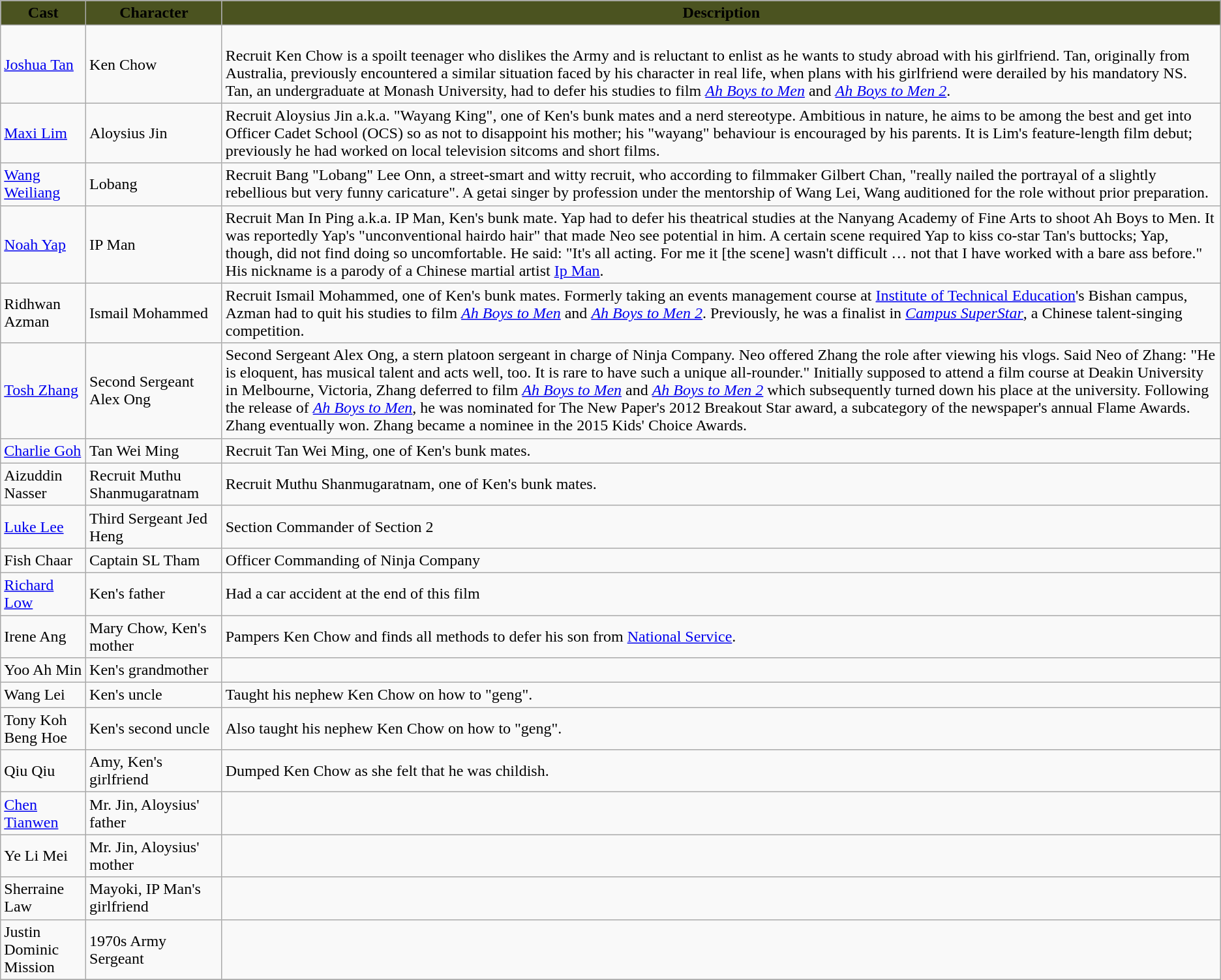<table class="wikitable">
<tr>
<th style="background:#4b5320">Cast</th>
<th style="background:#4b5320">Character</th>
<th style="background:#4b5320">Description</th>
</tr>
<tr>
<td><a href='#'>Joshua Tan</a></td>
<td>Ken Chow</td>
<td><br>Recruit Ken Chow is a spoilt teenager who dislikes the Army and is reluctant to enlist as he wants to study abroad with his girlfriend. Tan, originally from Australia, previously encountered a similar situation faced by his character in real life, when plans with his girlfriend were derailed by his mandatory NS. Tan, an undergraduate at Monash University, had to defer his studies to film <em><a href='#'>Ah Boys to Men</a></em> and <em><a href='#'>Ah Boys to Men 2</a></em>.</td>
</tr>
<tr>
<td><a href='#'>Maxi Lim</a></td>
<td>Aloysius Jin</td>
<td>Recruit Aloysius Jin a.k.a. "Wayang King", one of Ken's bunk mates and a nerd stereotype. Ambitious in nature, he aims to be among the best and get into Officer Cadet School (OCS) so as not to disappoint his mother; his "wayang" behaviour is encouraged by his parents. It is Lim's feature-length film debut; previously he had worked on local television sitcoms and short films.</td>
</tr>
<tr>
<td><a href='#'>Wang Weiliang</a></td>
<td>Lobang</td>
<td>Recruit Bang "Lobang" Lee Onn, a street-smart and witty recruit, who according to filmmaker Gilbert Chan, "really nailed the portrayal of a slightly rebellious but very funny caricature".  A getai singer by profession under the mentorship of Wang Lei, Wang auditioned for the role without prior preparation.</td>
</tr>
<tr>
<td><a href='#'>Noah Yap</a></td>
<td>IP Man</td>
<td>Recruit Man In Ping a.k.a. IP Man, Ken's bunk mate. Yap had to defer his theatrical studies at the Nanyang Academy of Fine Arts to shoot Ah Boys to Men. It was reportedly Yap's "unconventional hairdo hair" that made Neo see potential in him. A certain scene required Yap to kiss co-star Tan's buttocks; Yap, though, did not find doing so uncomfortable. He said: "It's all acting. For me it [the scene] wasn't difficult … not that I have worked with a bare ass before." His nickname is a parody of a Chinese martial artist <a href='#'>Ip Man</a>.</td>
</tr>
<tr>
<td>Ridhwan Azman</td>
<td>Ismail Mohammed</td>
<td>Recruit Ismail Mohammed, one of Ken's bunk mates. Formerly taking an events management course at <a href='#'>Institute of Technical Education</a>'s Bishan campus, Azman had to quit his studies to film <em><a href='#'>Ah Boys to Men</a></em> and <em><a href='#'>Ah Boys to Men 2</a></em>. Previously, he was a finalist in <em><a href='#'>Campus SuperStar</a></em>, a Chinese talent-singing competition.</td>
</tr>
<tr>
<td><a href='#'>Tosh Zhang</a></td>
<td>Second Sergeant Alex Ong</td>
<td>Second Sergeant Alex Ong, a stern platoon sergeant in charge of Ninja Company. Neo offered Zhang the role after viewing his vlogs. Said Neo of Zhang: "He is eloquent, has musical talent and acts well, too. It is rare to have such a unique all-rounder." Initially supposed to attend a film course at Deakin University in Melbourne, Victoria, Zhang deferred to film <em><a href='#'>Ah Boys to Men</a></em> and <em><a href='#'>Ah Boys to Men 2</a></em> which subsequently turned down his place at the university. Following the release of <em><a href='#'>Ah Boys to Men</a></em>, he was nominated for The New Paper's 2012 Breakout Star award, a subcategory of the newspaper's annual Flame Awards. Zhang eventually won. Zhang became a nominee in the 2015 Kids' Choice Awards.</td>
</tr>
<tr>
<td><a href='#'>Charlie Goh</a></td>
<td>Tan Wei Ming</td>
<td>Recruit Tan Wei Ming, one of Ken's bunk mates.</td>
</tr>
<tr>
<td>Aizuddin Nasser</td>
<td>Recruit Muthu Shanmugaratnam</td>
<td>Recruit Muthu Shanmugaratnam, one of Ken's bunk mates.</td>
</tr>
<tr>
<td><a href='#'>Luke Lee</a></td>
<td>Third Sergeant Jed Heng</td>
<td>Section Commander of Section 2</td>
</tr>
<tr>
<td>Fish Chaar</td>
<td>Captain SL Tham</td>
<td>Officer Commanding of Ninja Company</td>
</tr>
<tr>
<td><a href='#'>Richard Low</a></td>
<td>Ken's father</td>
<td>Had a car accident at the end of this film</td>
</tr>
<tr>
<td>Irene Ang</td>
<td>Mary Chow, Ken's mother</td>
<td>Pampers Ken Chow and finds all methods to defer his son from <a href='#'>National Service</a>.</td>
</tr>
<tr>
<td>Yoo Ah Min</td>
<td>Ken's grandmother</td>
<td></td>
</tr>
<tr>
<td>Wang Lei</td>
<td>Ken's uncle</td>
<td>Taught his nephew Ken Chow on how to "geng".</td>
</tr>
<tr>
<td>Tony Koh Beng Hoe</td>
<td>Ken's second uncle</td>
<td>Also taught his nephew Ken Chow on how to "geng".</td>
</tr>
<tr>
<td>Qiu Qiu</td>
<td>Amy, Ken's girlfriend</td>
<td>Dumped Ken Chow as she felt that he was childish.</td>
</tr>
<tr>
<td><a href='#'>Chen Tianwen</a></td>
<td>Mr. Jin, Aloysius' father</td>
<td></td>
</tr>
<tr>
<td>Ye Li Mei</td>
<td>Mr. Jin, Aloysius' mother</td>
<td></td>
</tr>
<tr>
<td>Sherraine Law</td>
<td>Mayoki, IP Man's girlfriend</td>
<td></td>
</tr>
<tr>
<td>Justin Dominic Mission</td>
<td>1970s Army Sergeant</td>
<td></td>
</tr>
<tr>
</tr>
</table>
